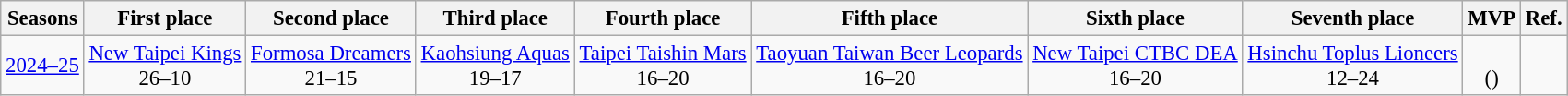<table class="wikitable" style="font-size: 95%; text-align:center;">
<tr>
<th>Seasons</th>
<th>First place</th>
<th>Second place</th>
<th>Third place</th>
<th>Fourth place</th>
<th>Fifth place</th>
<th>Sixth place</th>
<th>Seventh place</th>
<th>MVP</th>
<th>Ref.</th>
</tr>
<tr>
<td><a href='#'>2024–25</a></td>
<td><a href='#'>New Taipei Kings</a><br>26–10</td>
<td><a href='#'>Formosa Dreamers</a><br>21–15</td>
<td><a href='#'>Kaohsiung Aquas</a><br>19–17</td>
<td><a href='#'>Taipei Taishin Mars</a><br>16–20</td>
<td><a href='#'>Taoyuan Taiwan Beer Leopards</a><br>16–20</td>
<td><a href='#'>New Taipei CTBC DEA</a><br>16–20</td>
<td><a href='#'>Hsinchu Toplus Lioneers</a><br>12–24</td>
<td><br>()</td>
<td></td>
</tr>
</table>
